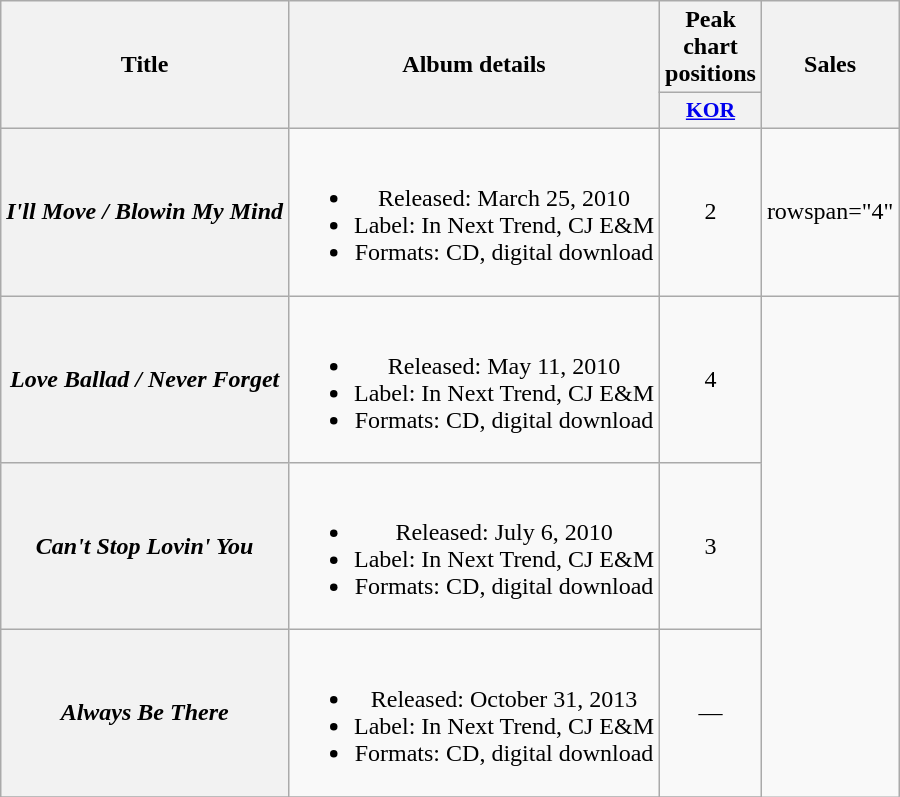<table class="wikitable plainrowheaders" style="text-align:center;">
<tr>
<th scope="col" rowspan="2">Title</th>
<th scope="col" rowspan="2">Album details</th>
<th scope="col" colspan="1">Peak chart positions</th>
<th scope="col" rowspan="2">Sales</th>
</tr>
<tr>
<th scope="col" style="width:3.5em;font-size:90%;"><a href='#'>KOR</a><br></th>
</tr>
<tr>
<th scope="row"><em>I'll Move / Blowin My Mind</em></th>
<td><br><ul><li>Released: March 25, 2010</li><li>Label: In Next Trend, CJ E&M</li><li>Formats: CD, digital download</li></ul></td>
<td>2</td>
<td>rowspan="4" </td>
</tr>
<tr>
<th scope="row"><em>Love Ballad / Never Forget</em></th>
<td><br><ul><li>Released: May 11, 2010</li><li>Label: In Next Trend, CJ E&M</li><li>Formats: CD, digital download</li></ul></td>
<td>4</td>
</tr>
<tr>
<th scope="row"><em>Can't Stop Lovin' You</em></th>
<td><br><ul><li>Released: July 6, 2010</li><li>Label: In Next Trend, CJ E&M</li><li>Formats: CD, digital download</li></ul></td>
<td>3</td>
</tr>
<tr>
<th scope="row"><em>Always Be There</em></th>
<td><br><ul><li>Released: October 31, 2013</li><li>Label: In Next Trend, CJ E&M</li><li>Formats: CD, digital download</li></ul></td>
<td>—</td>
</tr>
<tr>
</tr>
</table>
